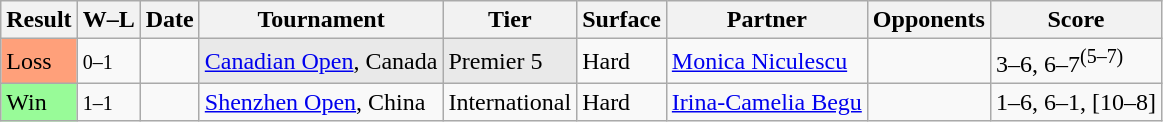<table class="sortable wikitable">
<tr>
<th>Result</th>
<th class="unsortable">W–L</th>
<th>Date</th>
<th>Tournament</th>
<th>Tier</th>
<th>Surface</th>
<th>Partner</th>
<th>Opponents</th>
<th class="unsortable">Score</th>
</tr>
<tr>
<td style="background:#ffa07a;">Loss</td>
<td><small>0–1</small></td>
<td><a href='#'></a></td>
<td style="background:#E9E9E9;"><a href='#'>Canadian Open</a>, Canada</td>
<td style="background:#E9E9E9;">Premier 5</td>
<td>Hard</td>
<td> <a href='#'>Monica Niculescu</a></td>
<td></td>
<td>3–6, 6–7<sup>(5–7)</sup></td>
</tr>
<tr>
<td style="background:#98fb98;">Win</td>
<td><small>1–1</small></td>
<td><a href='#'></a></td>
<td><a href='#'>Shenzhen Open</a>, China</td>
<td>International</td>
<td>Hard</td>
<td> <a href='#'>Irina-Camelia Begu</a></td>
<td></td>
<td>1–6, 6–1, [10–8]</td>
</tr>
</table>
